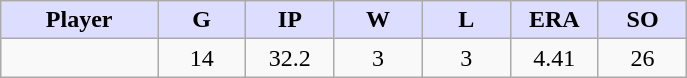<table class="wikitable sortable">
<tr>
<th style="background:#ddf; width:16%;">Player</th>
<th style="background:#ddf; width:9%;">G</th>
<th style="background:#ddf; width:9%;">IP</th>
<th style="background:#ddf; width:9%;">W</th>
<th style="background:#ddf; width:9%;">L</th>
<th style="background:#ddf; width:9%;">ERA</th>
<th style="background:#ddf; width:9%;">SO</th>
</tr>
<tr style="text-align:center;">
<td></td>
<td>14</td>
<td>32.2</td>
<td>3</td>
<td>3</td>
<td>4.41</td>
<td>26</td>
</tr>
</table>
